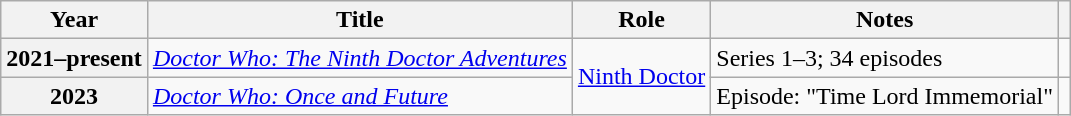<table class="wikitable sortable">
<tr>
<th>Year</th>
<th>Title</th>
<th>Role</th>
<th class="unsortable">Notes</th>
<th class="unsortable"></th>
</tr>
<tr>
<th row=scope>2021–present</th>
<td><em><a href='#'>Doctor Who: The Ninth Doctor Adventures</a></em></td>
<td rowspan="2"><a href='#'>Ninth Doctor</a></td>
<td>Series 1–3; 34 episodes</td>
<td></td>
</tr>
<tr>
<th row=scope>2023</th>
<td><em><a href='#'>Doctor Who: Once and Future</a></em></td>
<td>Episode: "Time Lord Immemorial"</td>
<td></td>
</tr>
</table>
